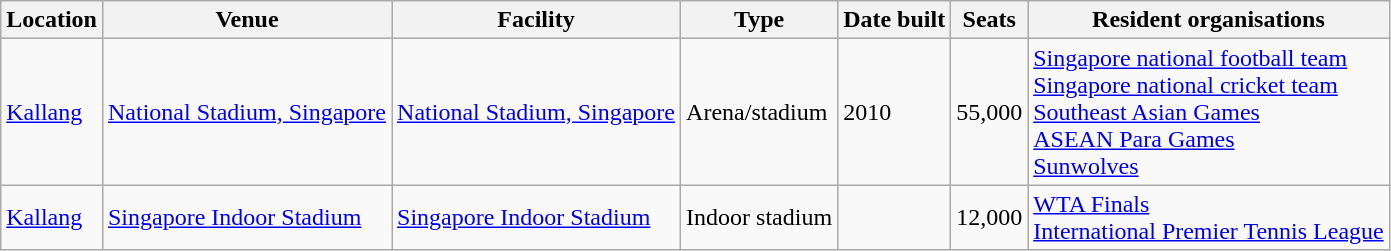<table class="wikitable">
<tr>
<th>Location</th>
<th>Venue</th>
<th>Facility</th>
<th>Type</th>
<th>Date built</th>
<th>Seats</th>
<th>Resident organisations</th>
</tr>
<tr>
<td><a href='#'>Kallang</a></td>
<td><a href='#'>National Stadium, Singapore</a></td>
<td><a href='#'>National Stadium, Singapore</a></td>
<td>Arena/stadium</td>
<td>2010</td>
<td>55,000</td>
<td><a href='#'>Singapore national football team</a><br><a href='#'>Singapore national cricket team</a><br><a href='#'>Southeast Asian Games</a><br><a href='#'>ASEAN Para Games</a><br><a href='#'>Sunwolves</a></td>
</tr>
<tr>
<td><a href='#'>Kallang</a></td>
<td><a href='#'>Singapore Indoor Stadium</a></td>
<td><a href='#'>Singapore Indoor Stadium</a></td>
<td>Indoor stadium</td>
<td></td>
<td>12,000</td>
<td><a href='#'>WTA Finals</a><br><a href='#'>International Premier Tennis League</a></td>
</tr>
</table>
